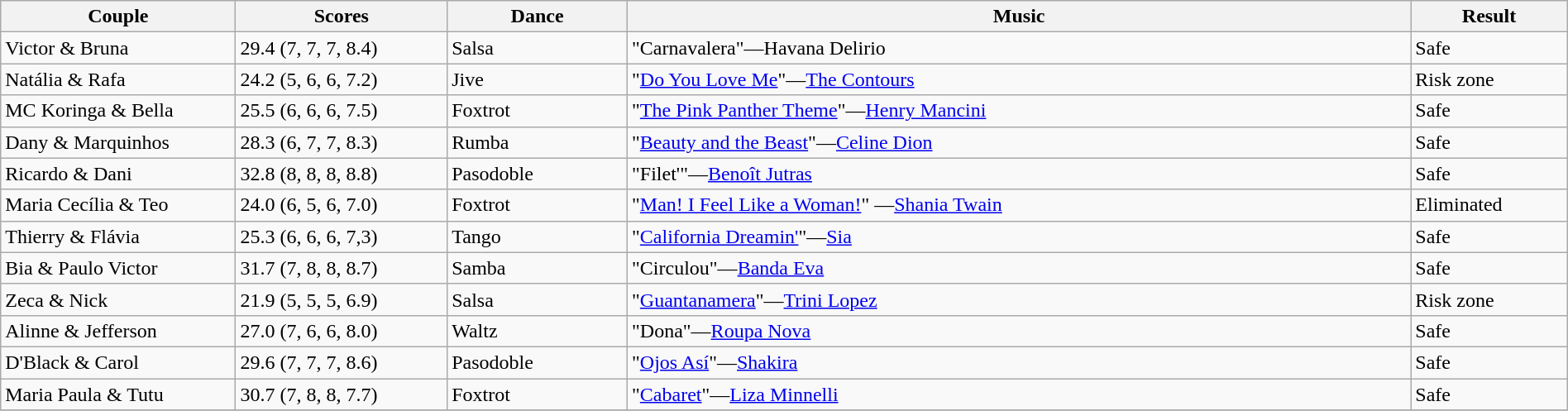<table class="wikitable sortable" style="width:100%;">
<tr>
<th width="15.0%">Couple</th>
<th width="13.5%">Scores</th>
<th width="11.5%">Dance</th>
<th width="50.0%">Music</th>
<th width="10.0%">Result</th>
</tr>
<tr>
<td>Victor & Bruna</td>
<td>29.4 (7, 7, 7, 8.4)</td>
<td>Salsa</td>
<td>"Carnavalera"—Havana Delirio</td>
<td>Safe</td>
</tr>
<tr>
<td>Natália & Rafa</td>
<td>24.2 (5, 6, 6, 7.2)</td>
<td>Jive</td>
<td>"<a href='#'>Do You Love Me</a>"—<a href='#'>The Contours</a></td>
<td>Risk zone</td>
</tr>
<tr>
<td>MC Koringa & Bella</td>
<td>25.5 (6, 6, 6, 7.5)</td>
<td>Foxtrot</td>
<td>"<a href='#'>The Pink Panther Theme</a>"—<a href='#'>Henry Mancini</a></td>
<td>Safe</td>
</tr>
<tr>
<td>Dany & Marquinhos</td>
<td>28.3 (6, 7, 7, 8.3)</td>
<td>Rumba</td>
<td>"<a href='#'>Beauty and the Beast</a>"—<a href='#'>Celine Dion</a></td>
<td>Safe</td>
</tr>
<tr>
<td>Ricardo & Dani</td>
<td>32.8 (8, 8, 8, 8.8)</td>
<td>Pasodoble</td>
<td>"Filet'"—<a href='#'>Benoît Jutras</a></td>
<td>Safe</td>
</tr>
<tr>
<td>Maria Cecília & Teo</td>
<td>24.0 (6, 5, 6, 7.0)</td>
<td>Foxtrot</td>
<td>"<a href='#'>Man! I Feel Like a Woman!</a>" —<a href='#'>Shania Twain</a></td>
<td>Eliminated</td>
</tr>
<tr>
<td>Thierry & Flávia</td>
<td>25.3 (6, 6, 6, 7,3)</td>
<td>Tango</td>
<td>"<a href='#'>California Dreamin'</a>"—<a href='#'>Sia</a></td>
<td>Safe</td>
</tr>
<tr>
<td>Bia & Paulo Victor</td>
<td>31.7 (7, 8, 8, 8.7)</td>
<td>Samba</td>
<td>"Circulou"—<a href='#'>Banda Eva</a></td>
<td>Safe</td>
</tr>
<tr>
<td>Zeca & Nick</td>
<td>21.9 (5, 5, 5, 6.9)</td>
<td>Salsa</td>
<td>"<a href='#'>Guantanamera</a>"—<a href='#'>Trini Lopez</a></td>
<td>Risk zone</td>
</tr>
<tr>
<td>Alinne & Jefferson</td>
<td>27.0 (7, 6, 6, 8.0)</td>
<td>Waltz</td>
<td>"Dona"—<a href='#'>Roupa Nova</a></td>
<td>Safe</td>
</tr>
<tr>
<td>D'Black & Carol</td>
<td>29.6 (7, 7, 7, 8.6)</td>
<td>Pasodoble</td>
<td>"<a href='#'>Ojos Así</a>"—<a href='#'>Shakira</a></td>
<td>Safe</td>
</tr>
<tr>
<td>Maria Paula & Tutu</td>
<td>30.7 (7, 8, 8, 7.7)</td>
<td>Foxtrot</td>
<td>"<a href='#'>Cabaret</a>"—<a href='#'>Liza Minnelli</a></td>
<td>Safe</td>
</tr>
<tr>
</tr>
</table>
